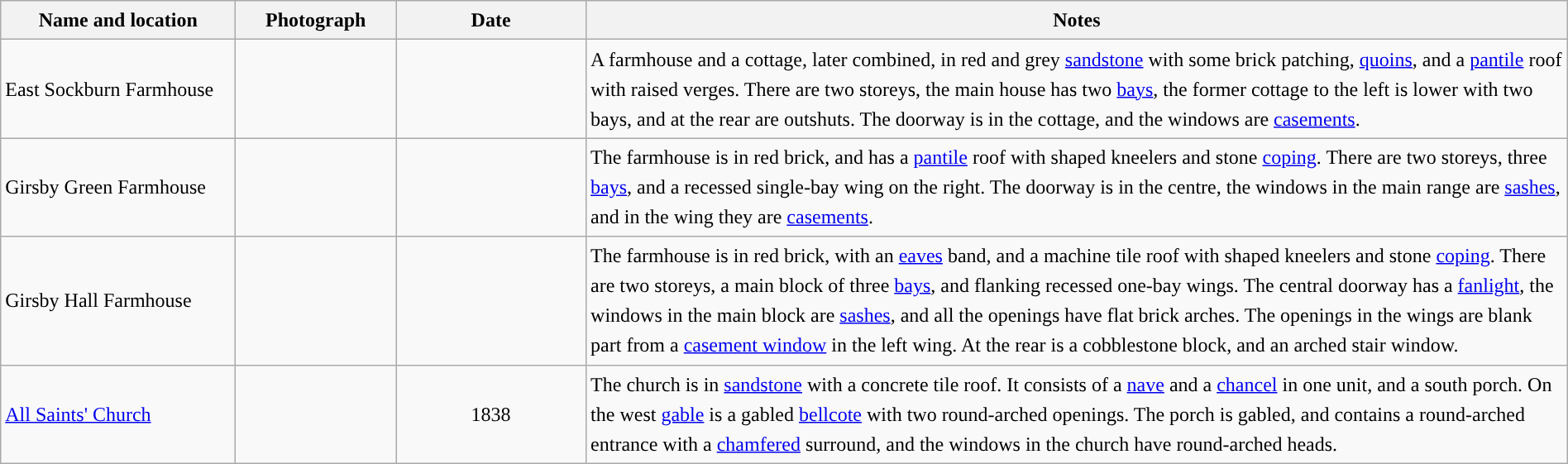<table class="wikitable sortable plainrowheaders" style="width:100%;border:0px;text-align:left;line-height:150%;">
<tr>
<th scope="col"  style="width:150px">Name and location</th>
<th scope="col"  style="width:100px" class="unsortable">Photograph</th>
<th scope="col"  style="width:120px">Date</th>
<th scope="col"  style="width:650px" class="unsortable">Notes</th>
</tr>
<tr>
<td>East Sockburn Farmhouse<br><small></small></td>
<td></td>
<td align="center"></td>
<td>A farmhouse and a cottage, later combined, in red and grey <a href='#'>sandstone</a> with some brick patching, <a href='#'>quoins</a>, and a <a href='#'>pantile</a> roof with raised verges.  There are two storeys, the main house has two <a href='#'>bays</a>, the former cottage to the left is lower with two bays, and at the rear are outshuts.  The doorway is in the cottage, and the windows are <a href='#'>casements</a>.</td>
</tr>
<tr>
<td>Girsby Green Farmhouse<br><small></small></td>
<td></td>
<td align="center"></td>
<td>The farmhouse is in red brick, and has a <a href='#'>pantile</a> roof with shaped kneelers and stone <a href='#'>coping</a>.  There are two storeys, three <a href='#'>bays</a>, and a recessed single-bay wing on the right.  The doorway is in the centre, the windows in the main range are <a href='#'>sashes</a>, and in the wing they are <a href='#'>casements</a>.</td>
</tr>
<tr>
<td>Girsby Hall Farmhouse<br><small></small></td>
<td></td>
<td align="center"></td>
<td>The farmhouse is in red brick, with an <a href='#'>eaves</a> band, and a machine tile roof with shaped kneelers and stone <a href='#'>coping</a>.  There are two storeys, a main block of three <a href='#'>bays</a>, and flanking recessed one-bay wings.  The central doorway has a <a href='#'>fanlight</a>, the windows in the main block are <a href='#'>sashes</a>, and all the openings have flat brick arches.  The openings in the wings are blank part from a <a href='#'>casement window</a> in the left wing.  At the rear is a  cobblestone block, and an arched stair window.</td>
</tr>
<tr>
<td><a href='#'>All Saints' Church</a><br><small></small></td>
<td></td>
<td align="center">1838</td>
<td>The church is in <a href='#'>sandstone</a> with a concrete tile roof.  It consists of a <a href='#'>nave</a> and a <a href='#'>chancel</a> in one unit, and a south porch.  On the west <a href='#'>gable</a> is a gabled <a href='#'>bellcote</a> with two round-arched openings.  The porch is gabled, and contains a round-arched entrance with a <a href='#'>chamfered</a> surround, and the windows in the church have round-arched heads.</td>
</tr>
<tr>
</tr>
</table>
